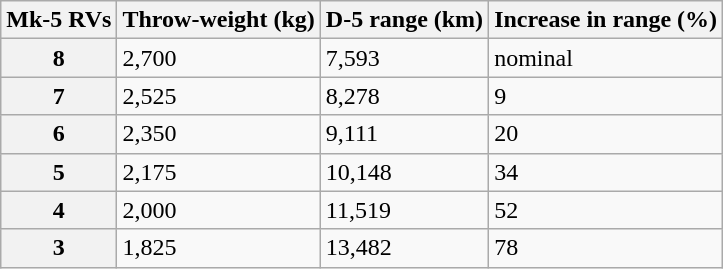<table class="wikitable mw-collapsible">
<tr>
<th>Mk-5 RVs</th>
<th>Throw-weight (kg)</th>
<th>D-5 range (km)</th>
<th>Increase in range (%)</th>
</tr>
<tr>
<th>8</th>
<td>2,700</td>
<td>7,593</td>
<td>nominal</td>
</tr>
<tr>
<th>7</th>
<td>2,525</td>
<td>8,278</td>
<td>9</td>
</tr>
<tr>
<th>6</th>
<td>2,350</td>
<td>9,111</td>
<td>20</td>
</tr>
<tr>
<th>5</th>
<td>2,175</td>
<td>10,148</td>
<td>34</td>
</tr>
<tr>
<th>4</th>
<td>2,000</td>
<td>11,519</td>
<td>52</td>
</tr>
<tr>
<th>3</th>
<td>1,825</td>
<td>13,482</td>
<td>78</td>
</tr>
</table>
